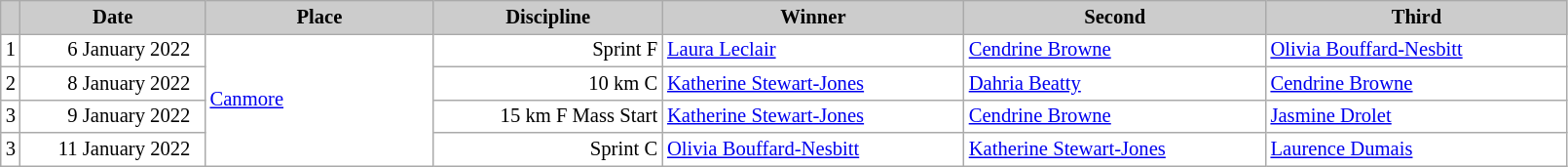<table class="wikitable plainrowheaders" style="background:#fff; font-size:86%; line-height:16px; border:grey solid 1px; border-collapse:collapse;">
<tr style="background:#ccc; text-align:center;">
<th scope="col" style="background:#ccc; width=30 px;"></th>
<th scope="col" style="background:#ccc; width:120px;">Date</th>
<th scope="col" style="background:#ccc; width:150px;">Place</th>
<th scope="col" style="background:#ccc; width:150px;">Discipline</th>
<th scope="col" style="background:#ccc; width:200px;">Winner</th>
<th scope="col" style="background:#ccc; width:200px;">Second</th>
<th scope="col" style="background:#ccc; width:200px;">Third</th>
</tr>
<tr>
<td align=center>1</td>
<td align=right>6 January 2022  </td>
<td rowspan=4> <a href='#'>Canmore</a></td>
<td align=right>Sprint F</td>
<td> <a href='#'>Laura Leclair</a></td>
<td> <a href='#'>Cendrine Browne</a></td>
<td> <a href='#'>Olivia Bouffard-Nesbitt</a></td>
</tr>
<tr>
<td align=center>2</td>
<td align=right>8 January 2022  </td>
<td align=right>10 km C</td>
<td> <a href='#'>Katherine Stewart-Jones</a></td>
<td> <a href='#'>Dahria Beatty</a></td>
<td> <a href='#'>Cendrine Browne</a></td>
</tr>
<tr>
<td align=center>3</td>
<td align=right>9 January 2022  </td>
<td align=right>15 km F Mass Start</td>
<td> <a href='#'>Katherine Stewart-Jones</a></td>
<td> <a href='#'>Cendrine Browne</a></td>
<td> <a href='#'>Jasmine Drolet</a></td>
</tr>
<tr>
<td align=center>3</td>
<td align=right>11 January 2022  </td>
<td align=right>Sprint C</td>
<td> <a href='#'>Olivia Bouffard-Nesbitt</a></td>
<td> <a href='#'>Katherine Stewart-Jones</a></td>
<td> <a href='#'>Laurence Dumais</a></td>
</tr>
</table>
